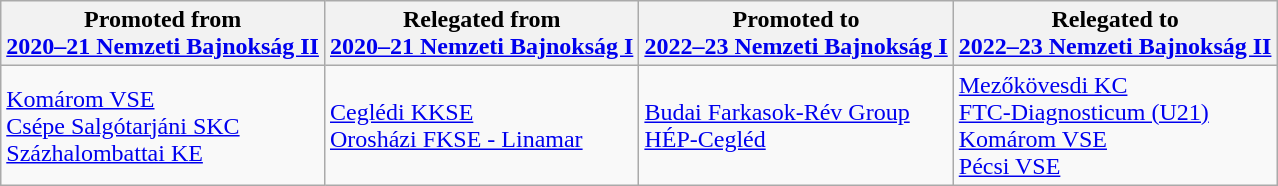<table class="wikitable">
<tr>
<th>Promoted from<br><a href='#'>2020–21 Nemzeti Bajnokság II</a></th>
<th>Relegated from<br><a href='#'>2020–21 Nemzeti Bajnokság I</a></th>
<th>Promoted to<br><a href='#'>2022–23 Nemzeti Bajnokság I</a></th>
<th>Relegated to<br><a href='#'>2022–23 Nemzeti Bajnokság II</a></th>
</tr>
<tr>
<td><a href='#'>Komárom VSE</a><br><a href='#'>Csépe Salgótarjáni SKC</a><br><a href='#'>Százhalombattai KE</a></td>
<td><a href='#'>Ceglédi KKSE</a><br><a href='#'>Orosházi FKSE - Linamar</a></td>
<td><a href='#'>Budai Farkasok-Rév Group</a><br><a href='#'>HÉP-Cegléd</a></td>
<td><a href='#'>Mezőkövesdi KC</a><br><a href='#'>FTC-Diagnosticum (U21)</a><br><a href='#'>Komárom VSE</a><br><a href='#'>Pécsi VSE</a></td>
</tr>
</table>
